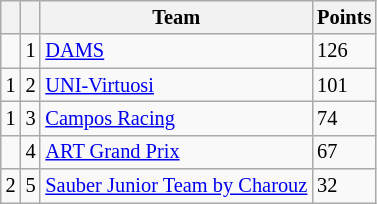<table class="wikitable" style="font-size: 85%;">
<tr>
<th></th>
<th></th>
<th>Team</th>
<th>Points</th>
</tr>
<tr>
<td></td>
<td align="center">1</td>
<td> <a href='#'>DAMS</a></td>
<td>126</td>
</tr>
<tr>
<td> 1</td>
<td align="center">2</td>
<td> <a href='#'>UNI-Virtuosi</a></td>
<td>101</td>
</tr>
<tr>
<td> 1</td>
<td align="center">3</td>
<td> <a href='#'>Campos Racing</a></td>
<td>74</td>
</tr>
<tr>
<td></td>
<td align="center">4</td>
<td> <a href='#'>ART Grand Prix</a></td>
<td>67</td>
</tr>
<tr>
<td> 2</td>
<td align="center">5</td>
<td> <a href='#'>Sauber Junior Team by Charouz</a></td>
<td>32</td>
</tr>
</table>
